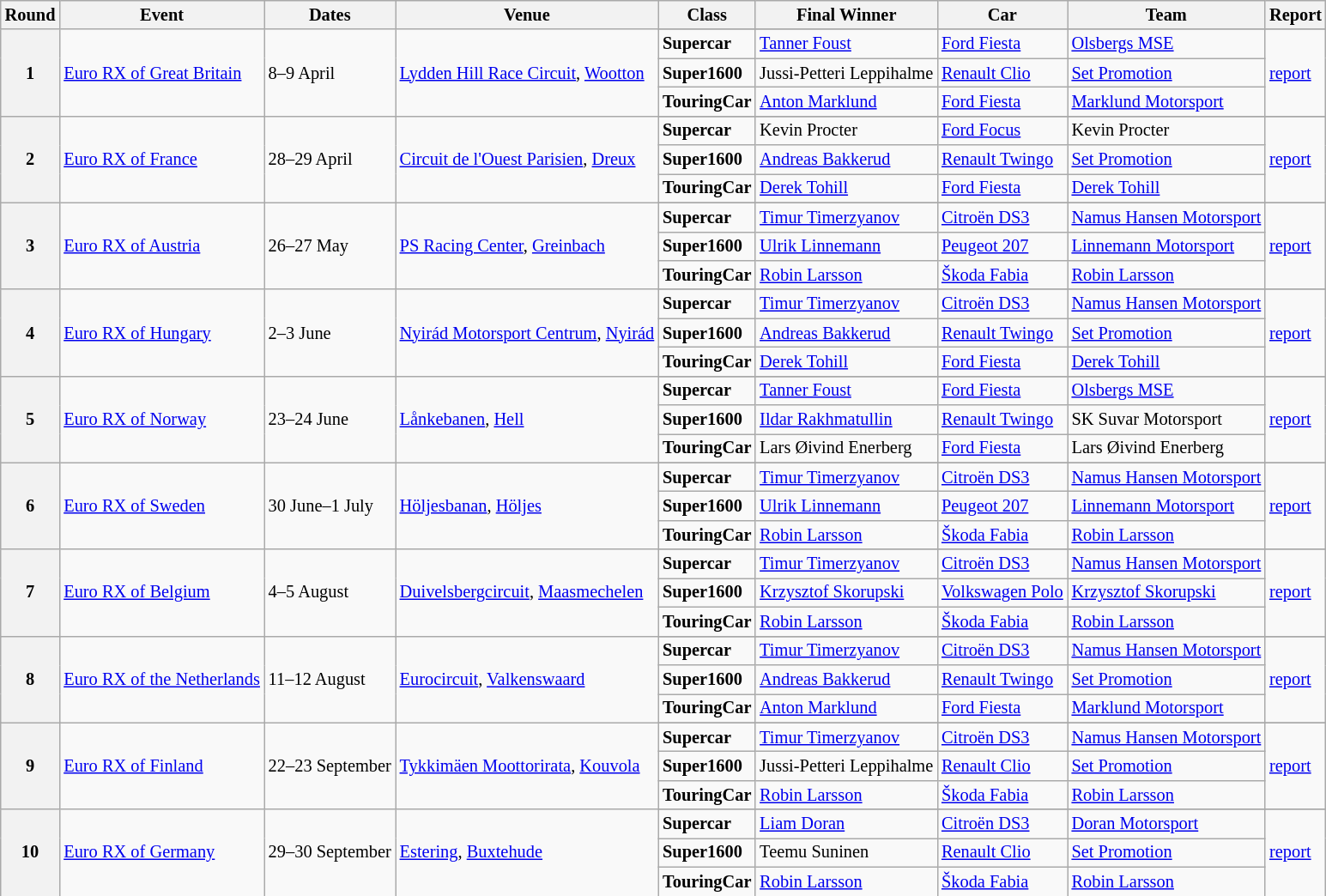<table class="wikitable" style="font-size: 85%;">
<tr>
<th>Round</th>
<th>Event</th>
<th>Dates</th>
<th>Venue</th>
<th>Class</th>
<th>Final Winner</th>
<th>Car</th>
<th>Team</th>
<th>Report</th>
</tr>
<tr>
<th rowspan=4>1</th>
<td rowspan=4> <a href='#'>Euro RX of Great Britain</a></td>
<td rowspan=4>8–9 April</td>
<td rowspan=4><a href='#'>Lydden Hill Race Circuit</a>, <a href='#'>Wootton</a></td>
</tr>
<tr>
<td><strong><span>Supercar</span></strong></td>
<td> <a href='#'>Tanner Foust</a></td>
<td><a href='#'>Ford Fiesta</a></td>
<td> <a href='#'>Olsbergs MSE</a></td>
<td rowspan=3><a href='#'>report</a></td>
</tr>
<tr>
<td><strong><span>Super1600</span></strong></td>
<td> Jussi-Petteri Leppihalme</td>
<td><a href='#'>Renault Clio</a></td>
<td> <a href='#'>Set Promotion</a></td>
</tr>
<tr>
<td><strong><span>TouringCar</span></strong></td>
<td> <a href='#'>Anton Marklund</a></td>
<td><a href='#'>Ford Fiesta</a></td>
<td> <a href='#'>Marklund Motorsport</a></td>
</tr>
<tr>
<th rowspan=4>2</th>
<td rowspan=4> <a href='#'>Euro RX of France</a></td>
<td rowspan=4>28–29 April</td>
<td rowspan=4><a href='#'>Circuit de l'Ouest Parisien</a>, <a href='#'>Dreux</a></td>
</tr>
<tr>
<td><strong><span>Supercar</span></strong></td>
<td> Kevin Procter</td>
<td><a href='#'>Ford Focus</a></td>
<td> Kevin Procter</td>
<td rowspan=3><a href='#'>report</a></td>
</tr>
<tr>
<td><strong><span>Super1600</span></strong></td>
<td> <a href='#'>Andreas Bakkerud</a></td>
<td><a href='#'>Renault Twingo</a></td>
<td> <a href='#'>Set Promotion</a></td>
</tr>
<tr>
<td><strong><span>TouringCar</span></strong></td>
<td> <a href='#'>Derek Tohill</a></td>
<td><a href='#'>Ford Fiesta</a></td>
<td> <a href='#'>Derek Tohill</a></td>
</tr>
<tr>
<th rowspan=4>3</th>
<td rowspan=4> <a href='#'>Euro RX of Austria</a></td>
<td rowspan=4>26–27 May</td>
<td rowspan=4><a href='#'>PS Racing Center</a>, <a href='#'>Greinbach</a></td>
</tr>
<tr>
<td><strong><span>Supercar</span></strong></td>
<td> <a href='#'>Timur Timerzyanov</a></td>
<td><a href='#'>Citroën DS3</a></td>
<td> <a href='#'>Namus Hansen Motorsport</a></td>
<td rowspan=3><a href='#'>report</a></td>
</tr>
<tr>
<td><strong><span>Super1600</span></strong></td>
<td> <a href='#'>Ulrik Linnemann</a></td>
<td><a href='#'>Peugeot 207</a></td>
<td> <a href='#'>Linnemann Motorsport</a></td>
</tr>
<tr>
<td><strong><span>TouringCar</span></strong></td>
<td> <a href='#'>Robin Larsson</a></td>
<td><a href='#'>Škoda Fabia</a></td>
<td> <a href='#'>Robin Larsson</a></td>
</tr>
<tr>
<th rowspan=4>4</th>
<td rowspan=4> <a href='#'>Euro RX of Hungary</a></td>
<td rowspan=4>2–3 June</td>
<td rowspan=4><a href='#'>Nyirád Motorsport Centrum</a>, <a href='#'>Nyirád</a></td>
</tr>
<tr>
<td><strong><span>Supercar</span></strong></td>
<td> <a href='#'>Timur Timerzyanov</a></td>
<td><a href='#'>Citroën DS3</a></td>
<td> <a href='#'>Namus Hansen Motorsport</a></td>
<td rowspan=3><a href='#'>report</a></td>
</tr>
<tr>
<td><strong><span>Super1600</span></strong></td>
<td> <a href='#'>Andreas Bakkerud</a></td>
<td><a href='#'>Renault Twingo</a></td>
<td> <a href='#'>Set Promotion</a></td>
</tr>
<tr>
<td><strong><span>TouringCar</span></strong></td>
<td> <a href='#'>Derek Tohill</a></td>
<td><a href='#'>Ford Fiesta</a></td>
<td> <a href='#'>Derek Tohill</a></td>
</tr>
<tr>
<th rowspan=4>5</th>
<td rowspan=4> <a href='#'>Euro RX of Norway</a></td>
<td rowspan=4>23–24 June</td>
<td rowspan=4><a href='#'>Lånkebanen</a>, <a href='#'>Hell</a></td>
</tr>
<tr>
<td><strong><span>Supercar</span></strong></td>
<td> <a href='#'>Tanner Foust</a></td>
<td><a href='#'>Ford Fiesta</a></td>
<td> <a href='#'>Olsbergs MSE</a></td>
<td rowspan=3><a href='#'>report</a></td>
</tr>
<tr>
<td><strong><span>Super1600</span></strong></td>
<td> <a href='#'>Ildar Rakhmatullin</a></td>
<td><a href='#'>Renault Twingo</a></td>
<td> SK Suvar Motorsport</td>
</tr>
<tr>
<td><strong><span>TouringCar</span></strong></td>
<td> Lars Øivind Enerberg</td>
<td><a href='#'>Ford Fiesta</a></td>
<td> Lars Øivind Enerberg</td>
</tr>
<tr |->
<th rowspan=4>6</th>
<td rowspan=4> <a href='#'>Euro RX of Sweden</a></td>
<td rowspan=4>30 June–1 July</td>
<td rowspan=4><a href='#'>Höljesbanan</a>, <a href='#'>Höljes</a></td>
</tr>
<tr>
<td><strong><span>Supercar</span></strong></td>
<td> <a href='#'>Timur Timerzyanov</a></td>
<td><a href='#'>Citroën DS3</a></td>
<td> <a href='#'>Namus Hansen Motorsport</a></td>
<td rowspan=3><a href='#'>report</a></td>
</tr>
<tr>
<td><strong><span>Super1600</span></strong></td>
<td> <a href='#'>Ulrik Linnemann</a></td>
<td><a href='#'>Peugeot 207</a></td>
<td> <a href='#'>Linnemann Motorsport</a></td>
</tr>
<tr>
<td><strong><span>TouringCar</span></strong></td>
<td> <a href='#'>Robin Larsson</a></td>
<td><a href='#'>Škoda Fabia</a></td>
<td> <a href='#'>Robin Larsson</a></td>
</tr>
<tr>
<th rowspan=4>7</th>
<td rowspan=4> <a href='#'>Euro RX of Belgium</a></td>
<td rowspan=4>4–5 August</td>
<td rowspan=4><a href='#'>Duivelsbergcircuit</a>, <a href='#'>Maasmechelen</a></td>
</tr>
<tr>
<td><strong><span>Supercar</span></strong></td>
<td> <a href='#'>Timur Timerzyanov</a></td>
<td><a href='#'>Citroën DS3</a></td>
<td> <a href='#'>Namus Hansen Motorsport</a></td>
<td rowspan=3><a href='#'>report</a></td>
</tr>
<tr>
<td><strong><span>Super1600</span></strong></td>
<td> <a href='#'>Krzysztof Skorupski</a></td>
<td><a href='#'>Volkswagen Polo</a></td>
<td> <a href='#'>Krzysztof Skorupski</a></td>
</tr>
<tr>
<td><strong><span>TouringCar</span></strong></td>
<td> <a href='#'>Robin Larsson</a></td>
<td><a href='#'>Škoda Fabia</a></td>
<td> <a href='#'>Robin Larsson</a></td>
</tr>
<tr>
<th rowspan=4>8</th>
<td rowspan=4> <a href='#'>Euro RX of the Netherlands</a></td>
<td rowspan=4>11–12 August</td>
<td rowspan=4><a href='#'>Eurocircuit</a>, <a href='#'>Valkenswaard</a></td>
</tr>
<tr>
<td><strong><span>Supercar</span></strong></td>
<td> <a href='#'>Timur Timerzyanov</a></td>
<td><a href='#'>Citroën DS3</a></td>
<td> <a href='#'>Namus Hansen Motorsport</a></td>
<td rowspan=3><a href='#'>report</a></td>
</tr>
<tr>
<td><strong><span>Super1600</span></strong></td>
<td> <a href='#'>Andreas Bakkerud</a></td>
<td><a href='#'>Renault Twingo</a></td>
<td> <a href='#'>Set Promotion</a></td>
</tr>
<tr>
<td><strong><span>TouringCar</span></strong></td>
<td> <a href='#'>Anton Marklund</a></td>
<td><a href='#'>Ford Fiesta</a></td>
<td> <a href='#'>Marklund Motorsport</a></td>
</tr>
<tr>
<th rowspan=4>9</th>
<td rowspan=4> <a href='#'>Euro RX of Finland</a></td>
<td rowspan=4>22–23 September</td>
<td rowspan=4><a href='#'>Tykkimäen Moottorirata</a>, <a href='#'>Kouvola</a></td>
</tr>
<tr>
<td><strong><span>Supercar</span></strong></td>
<td> <a href='#'>Timur Timerzyanov</a></td>
<td><a href='#'>Citroën DS3</a></td>
<td> <a href='#'>Namus Hansen Motorsport</a></td>
<td rowspan=3><a href='#'>report</a></td>
</tr>
<tr>
<td><strong><span>Super1600</span></strong></td>
<td> Jussi-Petteri Leppihalme</td>
<td><a href='#'>Renault Clio</a></td>
<td> <a href='#'>Set Promotion</a></td>
</tr>
<tr>
<td><strong><span>TouringCar</span></strong></td>
<td> <a href='#'>Robin Larsson</a></td>
<td><a href='#'>Škoda Fabia</a></td>
<td> <a href='#'>Robin Larsson</a></td>
</tr>
<tr>
<th rowspan=4>10</th>
<td rowspan=4> <a href='#'>Euro RX of Germany</a></td>
<td rowspan=4>29–30 September</td>
<td rowspan=4><a href='#'>Estering</a>, <a href='#'>Buxtehude</a></td>
</tr>
<tr>
<td><strong><span>Supercar</span></strong></td>
<td> <a href='#'>Liam Doran</a></td>
<td><a href='#'>Citroën DS3</a></td>
<td> <a href='#'>Doran Motorsport</a></td>
<td rowspan=3><a href='#'>report</a></td>
</tr>
<tr>
<td><strong><span>Super1600</span></strong></td>
<td> Teemu Suninen</td>
<td><a href='#'>Renault Clio</a></td>
<td> <a href='#'>Set Promotion</a></td>
</tr>
<tr>
<td><strong><span>TouringCar</span></strong></td>
<td> <a href='#'>Robin Larsson</a></td>
<td><a href='#'>Škoda Fabia</a></td>
<td> <a href='#'>Robin Larsson</a></td>
</tr>
<tr>
</tr>
</table>
